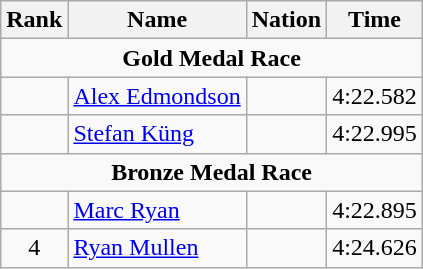<table class="wikitable" style="text-align:center">
<tr>
<th>Rank</th>
<th>Name</th>
<th>Nation</th>
<th>Time</th>
</tr>
<tr>
<td colspan=4><strong>Gold Medal Race</strong></td>
</tr>
<tr>
<td></td>
<td align=left><a href='#'>Alex Edmondson</a></td>
<td align=left></td>
<td>4:22.582</td>
</tr>
<tr>
<td></td>
<td align=left><a href='#'>Stefan Küng</a></td>
<td align=left></td>
<td>4:22.995</td>
</tr>
<tr>
<td colspan=4><strong>Bronze Medal Race</strong></td>
</tr>
<tr>
<td></td>
<td align=left><a href='#'>Marc Ryan</a></td>
<td align=left></td>
<td>4:22.895</td>
</tr>
<tr>
<td>4</td>
<td align=left><a href='#'>Ryan Mullen</a></td>
<td align=left></td>
<td>4:24.626</td>
</tr>
</table>
